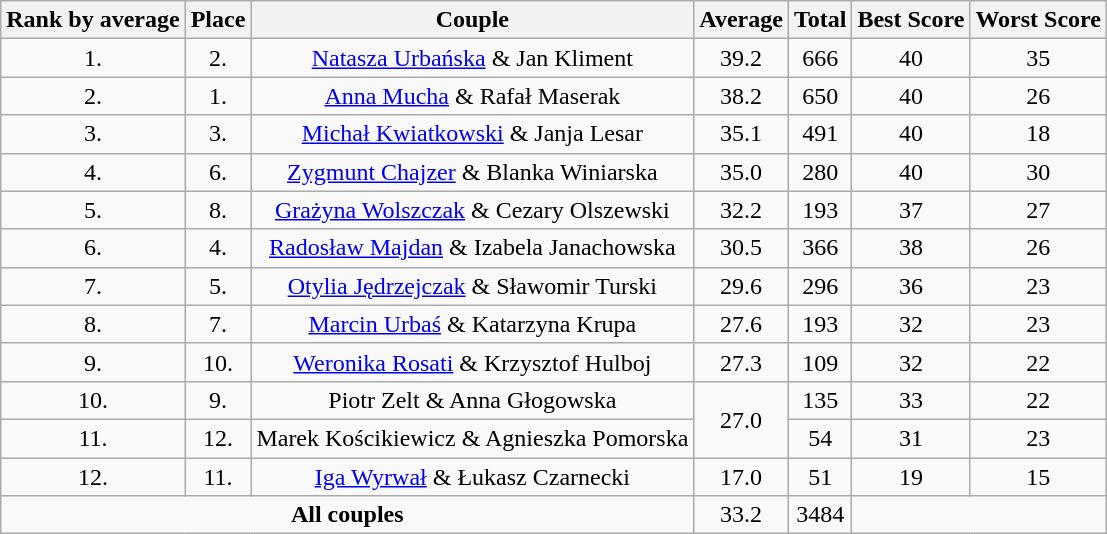<table class="sortable wikitable" style="text-align:center">
<tr>
<th>Rank by average</th>
<th>Place</th>
<th>Couple</th>
<th>Average</th>
<th>Total</th>
<th>Best Score</th>
<th>Worst Score</th>
</tr>
<tr>
<td>1.</td>
<td>2.</td>
<td><a href='#'>Natasza Urbańska</a> & Jan Kliment</td>
<td>39.2</td>
<td>666</td>
<td>40</td>
<td>35</td>
</tr>
<tr>
<td>2.</td>
<td>1.</td>
<td><a href='#'>Anna Mucha</a> & Rafał Maserak</td>
<td>38.2</td>
<td>650</td>
<td>40</td>
<td>26</td>
</tr>
<tr>
<td>3.</td>
<td>3.</td>
<td><a href='#'>Michał Kwiatkowski</a> & Janja Lesar</td>
<td>35.1</td>
<td>491</td>
<td>40</td>
<td>18</td>
</tr>
<tr>
<td>4.</td>
<td>6.</td>
<td><a href='#'>Zygmunt Chajzer</a> & Blanka Winiarska</td>
<td>35.0</td>
<td>280</td>
<td>40</td>
<td>30</td>
</tr>
<tr>
<td>5.</td>
<td>8.</td>
<td><a href='#'>Grażyna Wolszczak</a> & Cezary Olszewski</td>
<td>32.2</td>
<td>193</td>
<td>37</td>
<td>27</td>
</tr>
<tr>
<td>6.</td>
<td>4.</td>
<td><a href='#'>Radosław Majdan</a> & Izabela Janachowska</td>
<td>30.5</td>
<td>366</td>
<td>38</td>
<td>26</td>
</tr>
<tr>
<td>7.</td>
<td>5.</td>
<td><a href='#'>Otylia Jędrzejczak</a> & Sławomir Turski</td>
<td>29.6</td>
<td>296</td>
<td>36</td>
<td>23</td>
</tr>
<tr>
<td>8.</td>
<td>7.</td>
<td><a href='#'>Marcin Urbaś</a> & Katarzyna Krupa</td>
<td>27.6</td>
<td>193</td>
<td>32</td>
<td>23</td>
</tr>
<tr>
<td>9.</td>
<td>10.</td>
<td><a href='#'>Weronika Rosati</a> & Krzysztof Hulboj</td>
<td>27.3</td>
<td>109</td>
<td>32</td>
<td>22</td>
</tr>
<tr>
<td>10.</td>
<td>9.</td>
<td>Piotr Zelt & Anna Głogowska</td>
<td rowspan="2">27.0</td>
<td>135</td>
<td>33</td>
<td>22</td>
</tr>
<tr>
<td>11.</td>
<td>12.</td>
<td>Marek Kościkiewicz & Agnieszka Pomorska</td>
<td>54</td>
<td>31</td>
<td>23</td>
</tr>
<tr>
<td>12.</td>
<td>11.</td>
<td><a href='#'>Iga Wyrwał</a> & Łukasz Czarnecki</td>
<td>17.0</td>
<td>51</td>
<td>19</td>
<td>15</td>
</tr>
<tr>
<td colspan=3><strong>All couples</strong></td>
<td>33.2</td>
<td>3484</td>
</tr>
</table>
